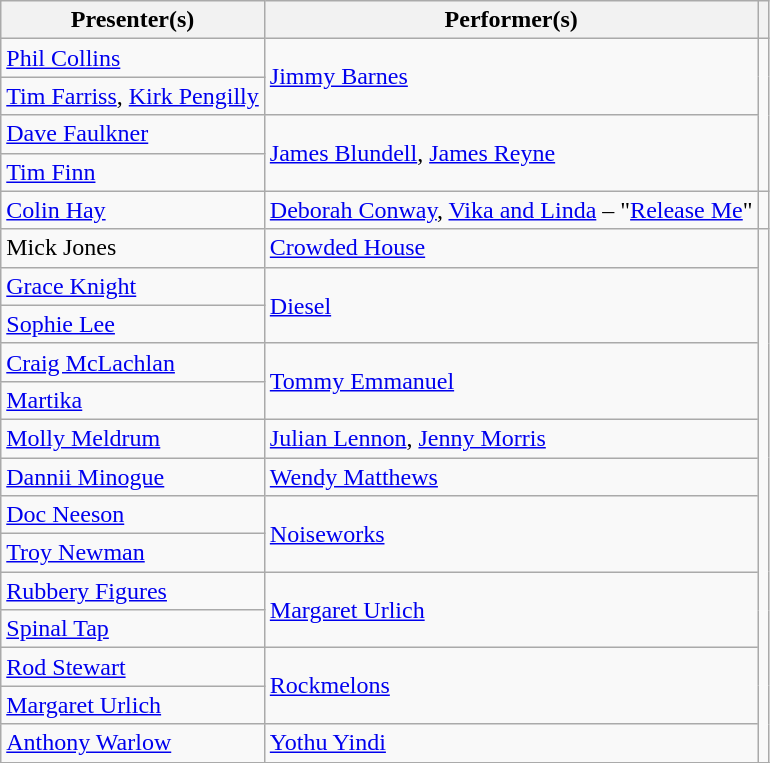<table class="wikitable plainrowheaders">
<tr>
<th scope="col">Presenter(s)</th>
<th scope="col">Performer(s)</th>
<th scope="col"></th>
</tr>
<tr>
<td><a href='#'>Phil Collins</a></td>
<td rowspan="2"><a href='#'>Jimmy Barnes</a></td>
<td rowspan="4"></td>
</tr>
<tr>
<td><a href='#'>Tim Farriss</a>, <a href='#'>Kirk Pengilly</a></td>
</tr>
<tr>
<td><a href='#'>Dave Faulkner</a></td>
<td rowspan="2"><a href='#'>James Blundell</a>, <a href='#'>James Reyne</a></td>
</tr>
<tr>
<td><a href='#'>Tim Finn</a></td>
</tr>
<tr>
<td><a href='#'>Colin Hay</a></td>
<td><a href='#'>Deborah Conway</a>, <a href='#'>Vika and Linda</a> – "<a href='#'>Release Me</a>"</td>
<td></td>
</tr>
<tr>
<td>Mick Jones</td>
<td><a href='#'>Crowded House</a></td>
<td rowspan="14"></td>
</tr>
<tr>
<td><a href='#'>Grace Knight</a></td>
<td rowspan="2"><a href='#'>Diesel</a></td>
</tr>
<tr>
<td><a href='#'>Sophie Lee</a></td>
</tr>
<tr>
<td><a href='#'>Craig McLachlan</a></td>
<td rowspan="2"><a href='#'>Tommy Emmanuel</a></td>
</tr>
<tr>
<td><a href='#'>Martika</a></td>
</tr>
<tr>
<td><a href='#'>Molly Meldrum</a></td>
<td><a href='#'>Julian Lennon</a>, <a href='#'>Jenny Morris</a></td>
</tr>
<tr>
<td><a href='#'>Dannii Minogue</a></td>
<td><a href='#'>Wendy Matthews</a></td>
</tr>
<tr>
<td><a href='#'>Doc Neeson</a></td>
<td rowspan="2"><a href='#'>Noiseworks</a></td>
</tr>
<tr>
<td><a href='#'>Troy Newman</a></td>
</tr>
<tr>
<td><a href='#'>Rubbery Figures</a></td>
<td rowspan="2"><a href='#'>Margaret Urlich</a></td>
</tr>
<tr>
<td><a href='#'>Spinal Tap</a></td>
</tr>
<tr>
<td><a href='#'>Rod Stewart</a></td>
<td rowspan="2"><a href='#'>Rockmelons</a></td>
</tr>
<tr>
<td><a href='#'>Margaret Urlich</a></td>
</tr>
<tr>
<td><a href='#'>Anthony Warlow</a></td>
<td><a href='#'>Yothu Yindi</a></td>
</tr>
<tr>
</tr>
</table>
